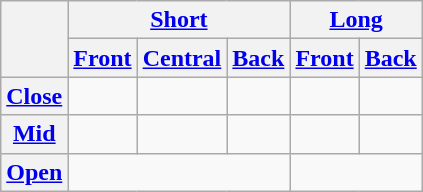<table class="wikitable" style="text-align:center;">
<tr>
<th rowspan="2"></th>
<th colspan="3"><a href='#'>Short</a></th>
<th colspan="2"><a href='#'>Long</a></th>
</tr>
<tr>
<th><a href='#'>Front</a></th>
<th><a href='#'>Central</a></th>
<th><a href='#'>Back</a></th>
<th><a href='#'>Front</a></th>
<th><a href='#'>Back</a></th>
</tr>
<tr>
<th><a href='#'>Close</a></th>
<td></td>
<td> </td>
<td></td>
<td> </td>
<td> </td>
</tr>
<tr>
<th><a href='#'>Mid</a></th>
<td></td>
<td></td>
<td></td>
<td> </td>
<td> </td>
</tr>
<tr>
<th><a href='#'>Open</a></th>
<td colspan="3"></td>
<td colspan="2"> </td>
</tr>
</table>
